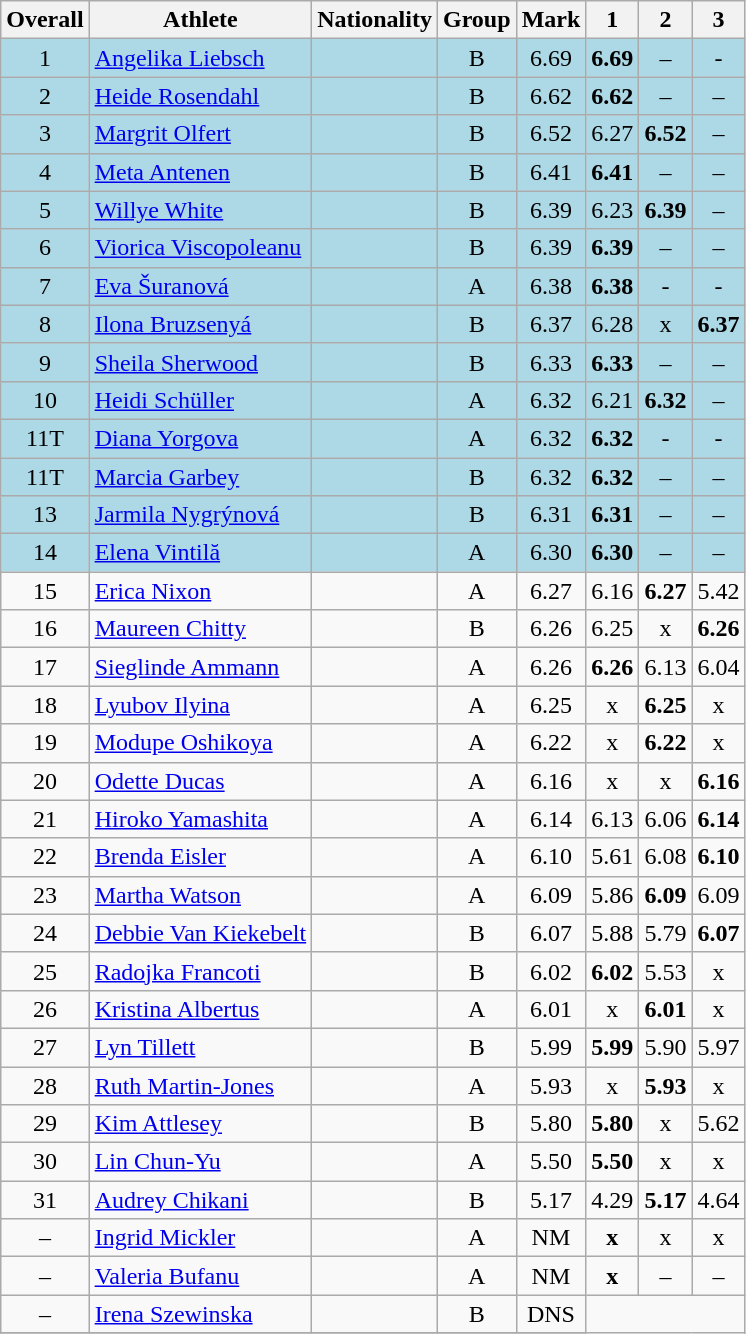<table class="wikitable sortable" style="text-align:center">
<tr>
<th>Overall</th>
<th>Athlete</th>
<th>Nationality</th>
<th>Group</th>
<th>Mark</th>
<th>1</th>
<th>2</th>
<th>3</th>
</tr>
<tr bgcolor=lightblue>
<td>1</td>
<td align=left><a href='#'>Angelika Liebsch</a></td>
<td align=left></td>
<td>B</td>
<td>6.69</td>
<td><strong>6.69</strong></td>
<td>–</td>
<td>-</td>
</tr>
<tr bgcolor=lightblue>
<td>2</td>
<td align=left><a href='#'>Heide Rosendahl</a></td>
<td align=left></td>
<td>B</td>
<td>6.62</td>
<td><strong>6.62</strong></td>
<td>–</td>
<td>–</td>
</tr>
<tr bgcolor=lightblue>
<td>3</td>
<td align=left><a href='#'>Margrit Olfert</a></td>
<td align=left></td>
<td>B</td>
<td>6.52</td>
<td>6.27</td>
<td><strong>6.52</strong></td>
<td>–</td>
</tr>
<tr bgcolor=lightblue>
<td>4</td>
<td align=left><a href='#'>Meta Antenen</a></td>
<td align=left></td>
<td>B</td>
<td>6.41</td>
<td><strong>6.41</strong></td>
<td>–</td>
<td>–</td>
</tr>
<tr bgcolor=lightblue>
<td>5</td>
<td align=left><a href='#'>Willye White</a></td>
<td align=left></td>
<td>B</td>
<td>6.39</td>
<td>6.23</td>
<td><strong>6.39</strong></td>
<td>–</td>
</tr>
<tr bgcolor=lightblue>
<td>6</td>
<td align=left><a href='#'>Viorica Viscopoleanu</a></td>
<td align=left></td>
<td>B</td>
<td>6.39</td>
<td><strong>6.39</strong></td>
<td>–</td>
<td>–</td>
</tr>
<tr bgcolor=lightblue>
<td>7</td>
<td align=left><a href='#'>Eva Šuranová</a></td>
<td align=left></td>
<td>A</td>
<td>6.38</td>
<td><strong>6.38</strong></td>
<td>-</td>
<td>-</td>
</tr>
<tr bgcolor=lightblue>
<td>8</td>
<td align=left><a href='#'>Ilona Bruzsenyá</a></td>
<td align=left></td>
<td>B</td>
<td>6.37</td>
<td>6.28</td>
<td>x</td>
<td><strong>6.37</strong></td>
</tr>
<tr bgcolor=lightblue>
<td>9</td>
<td align=left><a href='#'>Sheila Sherwood</a></td>
<td align=left></td>
<td>B</td>
<td>6.33</td>
<td><strong>6.33</strong></td>
<td>–</td>
<td>–</td>
</tr>
<tr bgcolor=lightblue>
<td>10</td>
<td align=left><a href='#'>Heidi Schüller</a></td>
<td align=left></td>
<td>A</td>
<td>6.32</td>
<td>6.21</td>
<td><strong>6.32</strong></td>
<td>–</td>
</tr>
<tr bgcolor=lightblue>
<td>11T</td>
<td align=left><a href='#'>Diana Yorgova</a></td>
<td align=left></td>
<td>A</td>
<td>6.32</td>
<td><strong>6.32</strong></td>
<td>-</td>
<td>-</td>
</tr>
<tr bgcolor=lightblue>
<td>11T</td>
<td align=left><a href='#'>Marcia Garbey</a></td>
<td align=left></td>
<td>B</td>
<td>6.32</td>
<td><strong>6.32</strong></td>
<td>–</td>
<td>–</td>
</tr>
<tr bgcolor=lightblue>
<td>13</td>
<td align=left><a href='#'>Jarmila Nygrýnová</a></td>
<td align=left></td>
<td>B</td>
<td>6.31</td>
<td><strong>6.31</strong></td>
<td>–</td>
<td>–</td>
</tr>
<tr bgcolor=lightblue>
<td>14</td>
<td align=left><a href='#'>Elena Vintilă</a></td>
<td align=left></td>
<td>A</td>
<td>6.30</td>
<td><strong>6.30</strong></td>
<td>–</td>
<td>–</td>
</tr>
<tr>
<td>15</td>
<td align=left><a href='#'>Erica Nixon</a></td>
<td align=left></td>
<td>A</td>
<td>6.27</td>
<td>6.16</td>
<td><strong>6.27</strong></td>
<td>5.42</td>
</tr>
<tr>
<td>16</td>
<td align=left><a href='#'>Maureen Chitty</a></td>
<td align=left></td>
<td>B</td>
<td>6.26</td>
<td>6.25</td>
<td>x</td>
<td><strong>6.26</strong></td>
</tr>
<tr>
<td>17</td>
<td align=left><a href='#'>Sieglinde Ammann</a></td>
<td align=left></td>
<td>A</td>
<td>6.26</td>
<td><strong>6.26</strong></td>
<td>6.13</td>
<td>6.04</td>
</tr>
<tr>
<td>18</td>
<td align=left><a href='#'>Lyubov Ilyina</a></td>
<td align=left></td>
<td>A</td>
<td>6.25</td>
<td>x</td>
<td><strong>6.25</strong></td>
<td>x</td>
</tr>
<tr>
<td>19</td>
<td align=left><a href='#'>Modupe Oshikoya</a></td>
<td align=left></td>
<td>A</td>
<td>6.22</td>
<td>x</td>
<td><strong>6.22</strong></td>
<td>x</td>
</tr>
<tr>
<td>20</td>
<td align=left><a href='#'>Odette Ducas</a></td>
<td align=left></td>
<td>A</td>
<td>6.16</td>
<td>x</td>
<td>x</td>
<td><strong>6.16</strong></td>
</tr>
<tr>
<td>21</td>
<td align=left><a href='#'>Hiroko Yamashita</a></td>
<td align=left></td>
<td>A</td>
<td>6.14</td>
<td>6.13</td>
<td>6.06</td>
<td><strong>6.14</strong></td>
</tr>
<tr>
<td>22</td>
<td align=left><a href='#'>Brenda Eisler</a></td>
<td align=left></td>
<td>A</td>
<td>6.10</td>
<td>5.61</td>
<td>6.08</td>
<td><strong>6.10</strong></td>
</tr>
<tr>
<td>23</td>
<td align=left><a href='#'>Martha Watson</a></td>
<td align=left></td>
<td>A</td>
<td>6.09</td>
<td>5.86</td>
<td><strong>6.09</strong></td>
<td>6.09</td>
</tr>
<tr>
<td>24</td>
<td align=left><a href='#'>Debbie Van Kiekebelt</a></td>
<td align=left></td>
<td>B</td>
<td>6.07</td>
<td>5.88</td>
<td>5.79</td>
<td><strong>6.07</strong></td>
</tr>
<tr>
<td>25</td>
<td align=left><a href='#'>Radojka Francoti</a></td>
<td align=left></td>
<td>B</td>
<td>6.02</td>
<td><strong>6.02</strong></td>
<td>5.53</td>
<td>x</td>
</tr>
<tr>
<td>26</td>
<td align=left><a href='#'>Kristina Albertus</a></td>
<td align=left></td>
<td>A</td>
<td>6.01</td>
<td>x</td>
<td><strong>6.01</strong></td>
<td>x</td>
</tr>
<tr>
<td>27</td>
<td align=left><a href='#'>Lyn Tillett</a></td>
<td align=left></td>
<td>B</td>
<td>5.99</td>
<td><strong>5.99</strong></td>
<td>5.90</td>
<td>5.97</td>
</tr>
<tr>
<td>28</td>
<td align=left><a href='#'>Ruth Martin-Jones</a></td>
<td align=left></td>
<td>A</td>
<td>5.93</td>
<td>x</td>
<td><strong>5.93</strong></td>
<td>x</td>
</tr>
<tr>
<td>29</td>
<td align=left><a href='#'>Kim Attlesey</a></td>
<td align=left></td>
<td>B</td>
<td>5.80</td>
<td><strong>5.80</strong></td>
<td>x</td>
<td>5.62</td>
</tr>
<tr>
<td>30</td>
<td align=left><a href='#'>Lin Chun-Yu</a></td>
<td align=left></td>
<td>A</td>
<td>5.50</td>
<td><strong>5.50</strong></td>
<td>x</td>
<td>x</td>
</tr>
<tr>
<td>31</td>
<td align=left><a href='#'>Audrey Chikani</a></td>
<td align=left></td>
<td>B</td>
<td>5.17</td>
<td>4.29</td>
<td><strong>5.17</strong></td>
<td>4.64</td>
</tr>
<tr>
<td>–</td>
<td align=left><a href='#'>Ingrid Mickler</a></td>
<td align=left></td>
<td>A</td>
<td>NM</td>
<td><strong>x</strong></td>
<td>x</td>
<td>x</td>
</tr>
<tr>
<td>–</td>
<td align=left><a href='#'>Valeria Bufanu</a></td>
<td align=left></td>
<td>A</td>
<td>NM</td>
<td><strong>x</strong></td>
<td>–</td>
<td>–</td>
</tr>
<tr>
<td>–</td>
<td align=left><a href='#'>Irena Szewinska</a></td>
<td align=left></td>
<td>B</td>
<td>DNS</td>
</tr>
<tr>
</tr>
</table>
